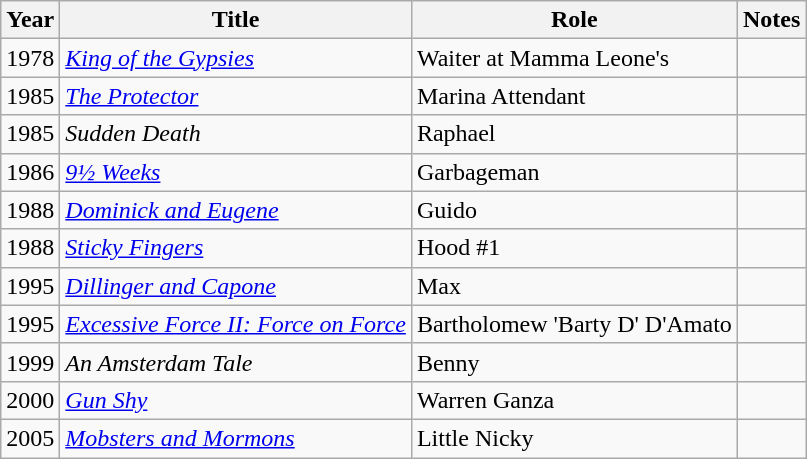<table class="wikitable sortable">
<tr>
<th>Year</th>
<th>Title</th>
<th>Role</th>
<th>Notes</th>
</tr>
<tr>
<td>1978</td>
<td><a href='#'><em>King of the Gypsies</em></a></td>
<td>Waiter at Mamma Leone's</td>
<td></td>
</tr>
<tr>
<td>1985</td>
<td><a href='#'><em>The Protector</em></a></td>
<td>Marina Attendant</td>
<td></td>
</tr>
<tr>
<td>1985</td>
<td><em>Sudden Death</em></td>
<td>Raphael</td>
<td></td>
</tr>
<tr>
<td>1986</td>
<td><em><a href='#'>9½ Weeks</a></em></td>
<td>Garbageman</td>
<td></td>
</tr>
<tr>
<td>1988</td>
<td><em><a href='#'>Dominick and Eugene</a></em></td>
<td>Guido</td>
<td></td>
</tr>
<tr>
<td>1988</td>
<td><a href='#'><em>Sticky Fingers</em></a></td>
<td>Hood #1</td>
<td></td>
</tr>
<tr>
<td>1995</td>
<td><em><a href='#'>Dillinger and Capone</a></em></td>
<td>Max</td>
<td></td>
</tr>
<tr>
<td>1995</td>
<td><em><a href='#'>Excessive Force II: Force on Force</a></em></td>
<td>Bartholomew 'Barty D' D'Amato</td>
<td></td>
</tr>
<tr>
<td>1999</td>
<td><em>An Amsterdam Tale</em></td>
<td>Benny</td>
<td></td>
</tr>
<tr>
<td>2000</td>
<td><a href='#'><em>Gun Shy</em></a></td>
<td>Warren Ganza</td>
<td></td>
</tr>
<tr>
<td>2005</td>
<td><em><a href='#'>Mobsters and Mormons</a></em></td>
<td>Little Nicky</td>
<td></td>
</tr>
</table>
